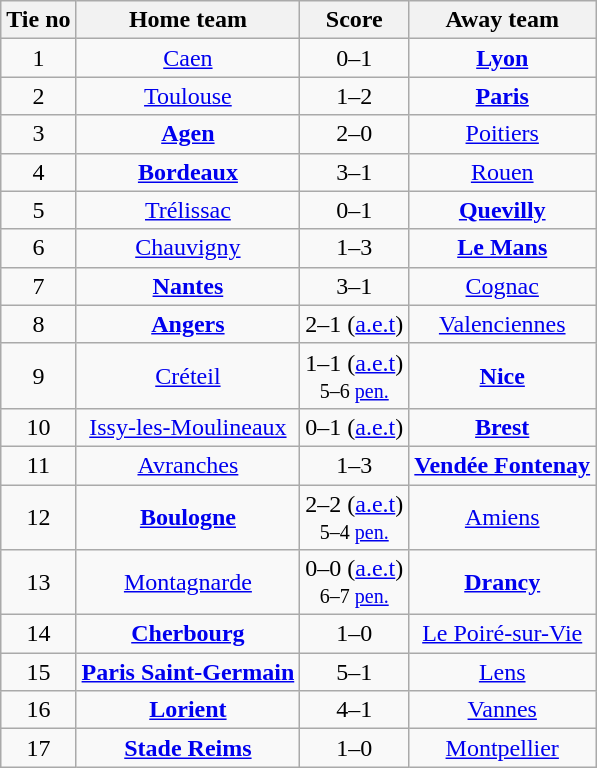<table class="wikitable" style="text-align:center">
<tr>
<th>Tie no</th>
<th>Home team</th>
<th>Score</th>
<th>Away team</th>
</tr>
<tr>
<td>1</td>
<td><a href='#'>Caen</a></td>
<td>0–1</td>
<td><strong><a href='#'>Lyon</a></strong></td>
</tr>
<tr>
<td>2</td>
<td><a href='#'>Toulouse</a></td>
<td>1–2</td>
<td><strong><a href='#'>Paris</a></strong></td>
</tr>
<tr>
<td>3</td>
<td><strong><a href='#'>Agen</a></strong></td>
<td>2–0</td>
<td><a href='#'>Poitiers</a></td>
</tr>
<tr>
<td>4</td>
<td><strong><a href='#'>Bordeaux</a></strong></td>
<td>3–1</td>
<td><a href='#'>Rouen</a></td>
</tr>
<tr>
<td>5</td>
<td><a href='#'>Trélissac</a></td>
<td>0–1</td>
<td><strong><a href='#'>Quevilly</a></strong></td>
</tr>
<tr>
<td>6</td>
<td><a href='#'>Chauvigny</a></td>
<td>1–3</td>
<td><strong><a href='#'>Le Mans</a></strong></td>
</tr>
<tr>
<td>7</td>
<td><strong><a href='#'>Nantes</a></strong></td>
<td>3–1</td>
<td><a href='#'>Cognac</a></td>
</tr>
<tr>
<td>8</td>
<td><strong><a href='#'>Angers</a></strong></td>
<td>2–1 (<a href='#'>a.e.t</a>)</td>
<td><a href='#'>Valenciennes</a></td>
</tr>
<tr>
<td>9</td>
<td><a href='#'>Créteil</a></td>
<td>1–1 (<a href='#'>a.e.t</a>)<br><small>5–6 <a href='#'>pen.</a></small></td>
<td><strong><a href='#'>Nice</a></strong></td>
</tr>
<tr>
<td>10</td>
<td><a href='#'>Issy-les-Moulineaux</a></td>
<td>0–1 (<a href='#'>a.e.t</a>)</td>
<td><strong><a href='#'>Brest</a></strong></td>
</tr>
<tr>
<td>11</td>
<td><a href='#'>Avranches</a></td>
<td>1–3</td>
<td><strong><a href='#'>Vendée Fontenay</a></strong></td>
</tr>
<tr>
<td>12</td>
<td><strong><a href='#'>Boulogne</a></strong></td>
<td>2–2 (<a href='#'>a.e.t</a>)<br><small>5–4 <a href='#'>pen.</a></small></td>
<td><a href='#'>Amiens</a></td>
</tr>
<tr>
<td>13</td>
<td><a href='#'>Montagnarde</a></td>
<td>0–0 (<a href='#'>a.e.t</a>)<br><small>6–7 <a href='#'>pen.</a></small></td>
<td><strong><a href='#'>Drancy</a></strong></td>
</tr>
<tr>
<td>14</td>
<td><strong><a href='#'>Cherbourg</a></strong></td>
<td>1–0</td>
<td><a href='#'>Le Poiré-sur-Vie</a></td>
</tr>
<tr>
<td>15</td>
<td><strong><a href='#'>Paris Saint-Germain</a></strong></td>
<td>5–1</td>
<td><a href='#'>Lens</a></td>
</tr>
<tr>
<td>16</td>
<td><strong><a href='#'>Lorient</a></strong></td>
<td>4–1</td>
<td><a href='#'>Vannes</a></td>
</tr>
<tr>
<td>17</td>
<td><strong><a href='#'>Stade Reims</a></strong></td>
<td>1–0</td>
<td><a href='#'>Montpellier</a></td>
</tr>
</table>
